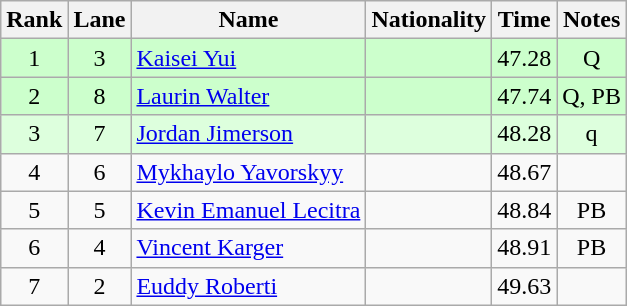<table class="wikitable sortable" style="text-align:center">
<tr>
<th>Rank</th>
<th>Lane</th>
<th>Name</th>
<th>Nationality</th>
<th>Time</th>
<th>Notes</th>
</tr>
<tr bgcolor=ccffcc>
<td>1</td>
<td>3</td>
<td align=left><a href='#'>Kaisei Yui</a></td>
<td align=left></td>
<td>47.28</td>
<td>Q</td>
</tr>
<tr bgcolor=ccffcc>
<td>2</td>
<td>8</td>
<td align=left><a href='#'>Laurin Walter</a></td>
<td align=left></td>
<td>47.74</td>
<td>Q, PB</td>
</tr>
<tr bgcolor=ddffdd>
<td>3</td>
<td>7</td>
<td align=left><a href='#'>Jordan Jimerson</a></td>
<td align=left></td>
<td>48.28</td>
<td>q</td>
</tr>
<tr>
<td>4</td>
<td>6</td>
<td align=left><a href='#'>Mykhaylo Yavorskyy</a></td>
<td align=left></td>
<td>48.67</td>
<td></td>
</tr>
<tr>
<td>5</td>
<td>5</td>
<td align=left><a href='#'>Kevin Emanuel Lecitra</a></td>
<td align=left></td>
<td>48.84</td>
<td>PB</td>
</tr>
<tr>
<td>6</td>
<td>4</td>
<td align=left><a href='#'>Vincent Karger</a></td>
<td align=left></td>
<td>48.91</td>
<td>PB</td>
</tr>
<tr>
<td>7</td>
<td>2</td>
<td align=left><a href='#'>Euddy Roberti</a></td>
<td align=left></td>
<td>49.63</td>
<td></td>
</tr>
</table>
